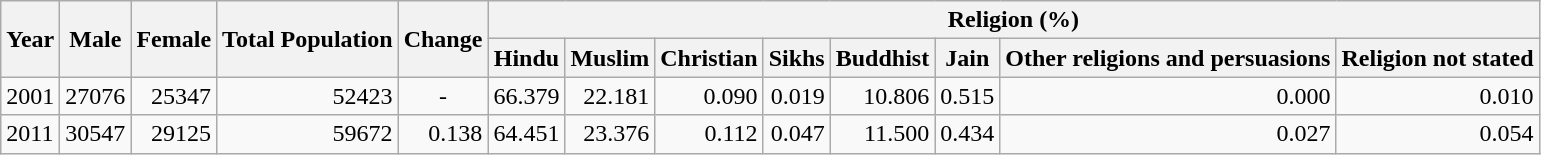<table class="wikitable">
<tr>
<th rowspan="2">Year</th>
<th rowspan="2">Male</th>
<th rowspan="2">Female</th>
<th rowspan="2">Total Population</th>
<th rowspan="2">Change</th>
<th colspan="8">Religion (%)</th>
</tr>
<tr>
<th>Hindu</th>
<th>Muslim</th>
<th>Christian</th>
<th>Sikhs</th>
<th>Buddhist</th>
<th>Jain</th>
<th>Other religions and persuasions</th>
<th>Religion not stated</th>
</tr>
<tr>
<td>2001</td>
<td style="text-align:right;">27076</td>
<td style="text-align:right;">25347</td>
<td style="text-align:right;">52423</td>
<td style="text-align:center;">-</td>
<td style="text-align:right;">66.379</td>
<td style="text-align:right;">22.181</td>
<td style="text-align:right;">0.090</td>
<td style="text-align:right;">0.019</td>
<td style="text-align:right;">10.806</td>
<td style="text-align:right;">0.515</td>
<td style="text-align:right;">0.000</td>
<td style="text-align:right;">0.010</td>
</tr>
<tr>
<td>2011</td>
<td style="text-align:right;">30547</td>
<td style="text-align:right;">29125</td>
<td style="text-align:right;">59672</td>
<td style="text-align:right;">0.138</td>
<td style="text-align:right;">64.451</td>
<td style="text-align:right;">23.376</td>
<td style="text-align:right;">0.112</td>
<td style="text-align:right;">0.047</td>
<td style="text-align:right;">11.500</td>
<td style="text-align:right;">0.434</td>
<td style="text-align:right;">0.027</td>
<td style="text-align:right;">0.054</td>
</tr>
</table>
